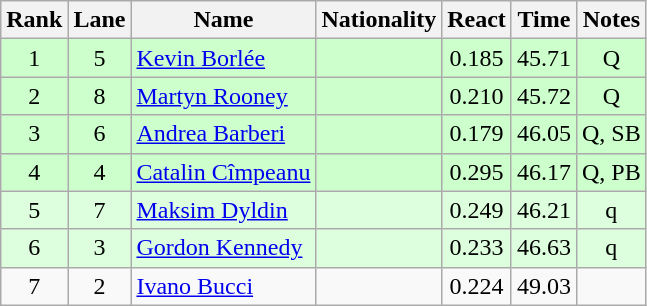<table class="wikitable sortable" style="text-align:center">
<tr>
<th>Rank</th>
<th>Lane</th>
<th>Name</th>
<th>Nationality</th>
<th>React</th>
<th>Time</th>
<th>Notes</th>
</tr>
<tr bgcolor=ccffcc>
<td>1</td>
<td>5</td>
<td align="left"><a href='#'>Kevin Borlée</a></td>
<td align=left></td>
<td>0.185</td>
<td>45.71</td>
<td>Q</td>
</tr>
<tr bgcolor=ccffcc>
<td>2</td>
<td>8</td>
<td align="left"><a href='#'>Martyn Rooney</a></td>
<td align=left></td>
<td>0.210</td>
<td>45.72</td>
<td>Q</td>
</tr>
<tr bgcolor=ccffcc>
<td>3</td>
<td>6</td>
<td align="left"><a href='#'>Andrea Barberi</a></td>
<td align=left></td>
<td>0.179</td>
<td>46.05</td>
<td>Q, SB</td>
</tr>
<tr bgcolor=ccffcc>
<td>4</td>
<td>4</td>
<td align="left"><a href='#'>Catalin Cîmpeanu</a></td>
<td align=left></td>
<td>0.295</td>
<td>46.17</td>
<td>Q, PB</td>
</tr>
<tr bgcolor=ddffdd>
<td>5</td>
<td>7</td>
<td align="left"><a href='#'>Maksim Dyldin</a></td>
<td align=left></td>
<td>0.249</td>
<td>46.21</td>
<td>q</td>
</tr>
<tr bgcolor=ddffdd>
<td>6</td>
<td>3</td>
<td align="left"><a href='#'>Gordon Kennedy</a></td>
<td align=left></td>
<td>0.233</td>
<td>46.63</td>
<td>q</td>
</tr>
<tr>
<td>7</td>
<td>2</td>
<td align="left"><a href='#'>Ivano Bucci</a></td>
<td align=left></td>
<td>0.224</td>
<td>49.03</td>
<td></td>
</tr>
</table>
